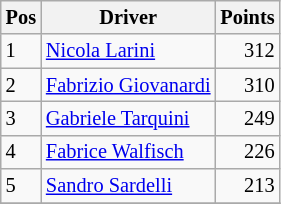<table class="wikitable" style="font-size: 85%;">
<tr>
<th>Pos</th>
<th>Driver</th>
<th>Points</th>
</tr>
<tr>
<td>1</td>
<td> <a href='#'>Nicola Larini</a></td>
<td style="text-align:right">312</td>
</tr>
<tr>
<td>2</td>
<td> <a href='#'>Fabrizio Giovanardi</a></td>
<td style="text-align:right">310</td>
</tr>
<tr>
<td>3</td>
<td> <a href='#'>Gabriele Tarquini</a></td>
<td style="text-align:right">249</td>
</tr>
<tr>
<td>4</td>
<td> <a href='#'>Fabrice Walfisch</a></td>
<td style="text-align:right">226</td>
</tr>
<tr>
<td>5</td>
<td> <a href='#'>Sandro Sardelli</a></td>
<td style="text-align:right">213</td>
</tr>
<tr>
</tr>
</table>
